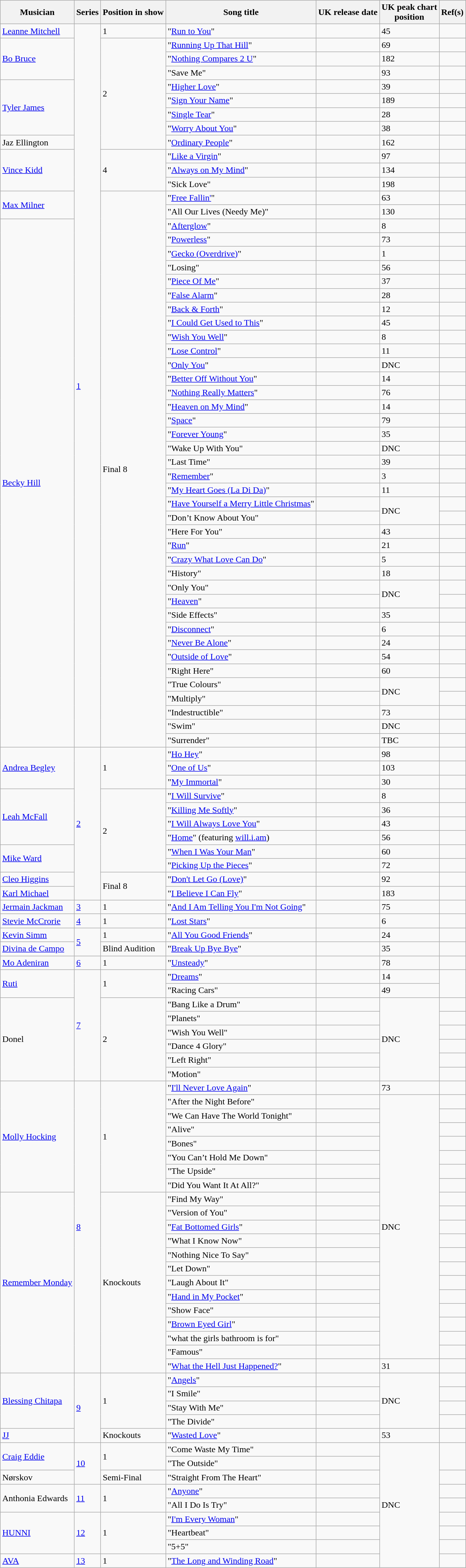<table class="wikitable sortable">
<tr>
<th>Musician</th>
<th>Series</th>
<th>Position in show</th>
<th>Song title</th>
<th>UK release date</th>
<th>UK peak chart<br>position</th>
<th class="unsortable">Ref(s)</th>
</tr>
<tr>
<td><a href='#'>Leanne Mitchell</a></td>
<td rowspan="52"><a href='#'>1</a></td>
<td>1</td>
<td>"<a href='#'>Run to You</a>"</td>
<td></td>
<td>45</td>
<td></td>
</tr>
<tr>
<td rowspan="3"><a href='#'>Bo Bruce</a></td>
<td rowspan="8">2</td>
<td>"<a href='#'>Running Up That Hill</a>"</td>
<td></td>
<td>69</td>
<td></td>
</tr>
<tr>
<td>"<a href='#'>Nothing Compares 2 U</a>"</td>
<td></td>
<td>182</td>
<td></td>
</tr>
<tr>
<td>"Save Me"</td>
<td></td>
<td>93</td>
<td></td>
</tr>
<tr>
<td rowspan="4"><a href='#'>Tyler James</a></td>
<td>"<a href='#'>Higher Love</a>"</td>
<td></td>
<td>39</td>
<td></td>
</tr>
<tr>
<td>"<a href='#'>Sign Your Name</a>"</td>
<td></td>
<td>189</td>
<td></td>
</tr>
<tr>
<td>"<a href='#'>Single Tear</a>"</td>
<td></td>
<td>28</td>
<td></td>
</tr>
<tr>
<td>"<a href='#'>Worry About You</a>"</td>
<td></td>
<td>38</td>
<td></td>
</tr>
<tr>
<td>Jaz Ellington</td>
<td>"<a href='#'>Ordinary People</a>"</td>
<td></td>
<td>162</td>
<td></td>
</tr>
<tr>
<td rowspan="3"><a href='#'>Vince Kidd</a></td>
<td rowspan="3">4</td>
<td>"<a href='#'>Like a Virgin</a>"</td>
<td></td>
<td>97</td>
<td></td>
</tr>
<tr>
<td>"<a href='#'>Always on My Mind</a>"</td>
<td></td>
<td>134</td>
<td></td>
</tr>
<tr>
<td>"Sick Love"</td>
<td></td>
<td>198</td>
<td></td>
</tr>
<tr>
<td rowspan="2"><a href='#'>Max Milner</a></td>
<td rowspan="40">Final 8</td>
<td>"<a href='#'>Free Fallin'</a>"</td>
<td></td>
<td>63</td>
<td></td>
</tr>
<tr>
<td>"All Our Lives (Needy Me)"</td>
<td></td>
<td>130</td>
<td></td>
</tr>
<tr>
<td rowspan="38"><a href='#'>Becky Hill</a></td>
<td>"<a href='#'>Afterglow</a>"</td>
<td></td>
<td>8</td>
<td></td>
</tr>
<tr>
<td>"<a href='#'>Powerless</a>"</td>
<td></td>
<td>73</td>
<td></td>
</tr>
<tr>
<td>"<a href='#'>Gecko (Overdrive)</a>"</td>
<td></td>
<td>1</td>
<td></td>
</tr>
<tr>
<td>"Losing"</td>
<td></td>
<td>56</td>
<td></td>
</tr>
<tr>
<td>"<a href='#'>Piece Of Me</a>"</td>
<td></td>
<td>37</td>
<td></td>
</tr>
<tr>
<td>"<a href='#'>False Alarm</a>"</td>
<td></td>
<td>28</td>
<td></td>
</tr>
<tr>
<td>"<a href='#'>Back & Forth</a>"</td>
<td></td>
<td>12</td>
<td></td>
</tr>
<tr>
<td>"<a href='#'>I Could Get Used to This</a>"</td>
<td></td>
<td>45</td>
<td></td>
</tr>
<tr>
<td>"<a href='#'>Wish You Well</a>"</td>
<td></td>
<td>8</td>
<td></td>
</tr>
<tr>
<td>"<a href='#'>Lose Control</a>"</td>
<td></td>
<td>11</td>
<td></td>
</tr>
<tr>
<td>"<a href='#'>Only You</a>"</td>
<td></td>
<td>DNC</td>
<td></td>
</tr>
<tr>
<td>"<a href='#'>Better Off Without You</a>"</td>
<td></td>
<td>14</td>
<td></td>
</tr>
<tr>
<td>"<a href='#'>Nothing Really Matters</a>"</td>
<td></td>
<td>76</td>
<td></td>
</tr>
<tr>
<td>"<a href='#'>Heaven on My Mind</a>"</td>
<td></td>
<td>14</td>
<td></td>
</tr>
<tr>
<td>"<a href='#'>Space</a>"</td>
<td></td>
<td>79</td>
<td></td>
</tr>
<tr>
<td>"<a href='#'>Forever Young</a>"</td>
<td></td>
<td>35</td>
<td></td>
</tr>
<tr>
<td>"Wake Up With You"</td>
<td></td>
<td>DNC</td>
<td></td>
</tr>
<tr>
<td>"Last Time"</td>
<td></td>
<td>39</td>
<td></td>
</tr>
<tr>
<td>"<a href='#'>Remember</a>"</td>
<td></td>
<td>3</td>
<td></td>
</tr>
<tr>
<td>"<a href='#'>My Heart Goes (La Di Da)</a>"</td>
<td></td>
<td>11</td>
<td></td>
</tr>
<tr>
<td>"<a href='#'>Have Yourself a Merry Little Christmas</a>"</td>
<td></td>
<td rowspan="2">DNC</td>
<td></td>
</tr>
<tr>
<td>"Don’t Know About You"</td>
<td></td>
<td></td>
</tr>
<tr>
<td>"Here For You"</td>
<td></td>
<td>43</td>
<td></td>
</tr>
<tr>
<td>"<a href='#'>Run</a>"</td>
<td></td>
<td>21</td>
<td></td>
</tr>
<tr>
<td>"<a href='#'>Crazy What Love Can Do</a>"</td>
<td></td>
<td>5</td>
<td></td>
</tr>
<tr>
<td>"History"</td>
<td></td>
<td>18</td>
<td></td>
</tr>
<tr>
<td>"Only You"</td>
<td></td>
<td rowspan="2">DNC</td>
<td></td>
</tr>
<tr>
<td>"<a href='#'>Heaven</a>"</td>
<td></td>
<td></td>
</tr>
<tr>
<td>"Side Effects"</td>
<td></td>
<td>35</td>
<td></td>
</tr>
<tr>
<td>"<a href='#'>Disconnect</a>"</td>
<td></td>
<td>6</td>
<td></td>
</tr>
<tr>
<td>"<a href='#'>Never Be Alone</a>"</td>
<td></td>
<td>24</td>
<td></td>
</tr>
<tr>
<td>"<a href='#'>Outside of Love</a>"</td>
<td></td>
<td>54</td>
<td></td>
</tr>
<tr>
<td>"Right Here"</td>
<td></td>
<td>60</td>
<td></td>
</tr>
<tr>
<td>"True Colours"</td>
<td></td>
<td rowspan="2">DNC</td>
<td></td>
</tr>
<tr>
<td>"Multiply"</td>
<td></td>
<td></td>
</tr>
<tr>
<td>"Indestructible"</td>
<td></td>
<td>73</td>
<td></td>
</tr>
<tr>
<td>"Swim"</td>
<td></td>
<td>DNC</td>
<td></td>
</tr>
<tr>
<td>"Surrender"</td>
<td></td>
<td>TBC</td>
<td></td>
</tr>
<tr>
<td rowspan="3"><a href='#'>Andrea Begley</a></td>
<td rowspan="11"><a href='#'>2</a></td>
<td rowspan="3">1</td>
<td>"<a href='#'>Ho Hey</a>"</td>
<td></td>
<td>98</td>
<td></td>
</tr>
<tr>
<td>"<a href='#'>One of Us</a>"</td>
<td></td>
<td>103</td>
<td></td>
</tr>
<tr>
<td>"<a href='#'>My Immortal</a>"</td>
<td></td>
<td>30</td>
<td></td>
</tr>
<tr>
<td rowspan="4"><a href='#'>Leah McFall</a></td>
<td rowspan="6">2</td>
<td>"<a href='#'>I Will Survive</a>"</td>
<td></td>
<td>8</td>
<td></td>
</tr>
<tr>
<td>"<a href='#'>Killing Me Softly</a>"</td>
<td></td>
<td>36</td>
<td></td>
</tr>
<tr>
<td>"<a href='#'>I Will Always Love You</a>"</td>
<td></td>
<td>43</td>
<td></td>
</tr>
<tr>
<td>"<a href='#'>Home</a>" (featuring <a href='#'>will.i.am</a>)</td>
<td></td>
<td>56</td>
<td></td>
</tr>
<tr>
<td rowspan="2"><a href='#'>Mike Ward</a></td>
<td>"<a href='#'>When I Was Your Man</a>"</td>
<td></td>
<td>60</td>
<td></td>
</tr>
<tr>
<td>"<a href='#'>Picking Up the Pieces</a>"</td>
<td></td>
<td>72</td>
<td></td>
</tr>
<tr>
<td><a href='#'>Cleo Higgins</a></td>
<td rowspan="2">Final 8</td>
<td>"<a href='#'>Don't Let Go (Love)</a>"</td>
<td></td>
<td>92</td>
<td></td>
</tr>
<tr>
<td><a href='#'>Karl Michael</a></td>
<td>"<a href='#'>I Believe I Can Fly</a>"</td>
<td></td>
<td>183</td>
<td></td>
</tr>
<tr>
<td><a href='#'>Jermain Jackman</a></td>
<td><a href='#'>3</a></td>
<td>1</td>
<td>"<a href='#'>And I Am Telling You I'm Not Going</a>"</td>
<td></td>
<td>75</td>
<td></td>
</tr>
<tr>
<td><a href='#'>Stevie McCrorie</a></td>
<td><a href='#'>4</a></td>
<td>1</td>
<td>"<a href='#'>Lost Stars</a>"</td>
<td></td>
<td>6</td>
<td></td>
</tr>
<tr>
<td><a href='#'>Kevin Simm</a></td>
<td rowspan=2><a href='#'>5</a></td>
<td>1</td>
<td>"<a href='#'>All You Good Friends</a>"</td>
<td></td>
<td>24</td>
<td></td>
</tr>
<tr>
<td><a href='#'>Divina de Campo</a></td>
<td>Blind Audition</td>
<td>"<a href='#'>Break Up Bye Bye</a>"</td>
<td></td>
<td>35</td>
<td></td>
</tr>
<tr>
<td><a href='#'>Mo Adeniran</a></td>
<td><a href='#'>6</a></td>
<td>1</td>
<td>"<a href='#'>Unsteady</a>"</td>
<td></td>
<td>78</td>
<td></td>
</tr>
<tr>
<td rowspan="2"><a href='#'>Ruti</a></td>
<td rowspan="8"><a href='#'>7</a></td>
<td rowspan="2">1</td>
<td>"<a href='#'>Dreams</a>"</td>
<td></td>
<td>14</td>
<td rowspan="2"></td>
</tr>
<tr>
<td>"Racing Cars"</td>
<td></td>
<td>49</td>
</tr>
<tr>
<td rowspan="6">Donel</td>
<td rowspan="6">2</td>
<td>"Bang Like a Drum"</td>
<td></td>
<td rowspan="6">DNC</td>
<td></td>
</tr>
<tr>
<td>"Planets"</td>
<td></td>
<td></td>
</tr>
<tr>
<td>"Wish You Well"</td>
<td></td>
<td></td>
</tr>
<tr>
<td>"Dance 4 Glory"</td>
<td></td>
<td></td>
</tr>
<tr>
<td>"Left Right"</td>
<td></td>
<td></td>
</tr>
<tr>
<td>"Motion"</td>
<td></td>
<td></td>
</tr>
<tr>
<td rowspan="8"><a href='#'>Molly Hocking</a></td>
<td rowspan="21"><a href='#'>8</a></td>
<td rowspan="8">1</td>
<td>"<a href='#'>I'll Never Love Again</a>"</td>
<td></td>
<td>73</td>
<td></td>
</tr>
<tr>
<td>"After the Night Before"</td>
<td></td>
<td rowspan="19">DNC</td>
<td></td>
</tr>
<tr>
<td>"We Can Have The World Tonight"</td>
<td></td>
<td></td>
</tr>
<tr>
<td>"Alive"</td>
<td></td>
<td></td>
</tr>
<tr>
<td>"Bones"</td>
<td></td>
<td></td>
</tr>
<tr>
<td>"You Can’t Hold Me Down"</td>
<td></td>
<td></td>
</tr>
<tr>
<td>"The Upside"</td>
<td></td>
<td></td>
</tr>
<tr>
<td>"Did You Want It At All?"</td>
<td></td>
<td></td>
</tr>
<tr>
<td rowspan="13"><a href='#'>Remember Monday</a></td>
<td rowspan="13">Knockouts</td>
<td>"Find My Way"</td>
<td></td>
<td></td>
</tr>
<tr>
<td>"Version of You"</td>
<td></td>
<td></td>
</tr>
<tr>
<td>"<a href='#'>Fat Bottomed Girls</a>"</td>
<td></td>
<td></td>
</tr>
<tr>
<td>"What I Know Now"</td>
<td></td>
<td></td>
</tr>
<tr>
<td>"Nothing Nice To Say"</td>
<td></td>
<td></td>
</tr>
<tr>
<td>"Let Down"</td>
<td></td>
<td></td>
</tr>
<tr>
<td>"Laugh About It"</td>
<td></td>
<td></td>
</tr>
<tr>
<td>"<a href='#'>Hand in My Pocket</a>"</td>
<td></td>
<td></td>
</tr>
<tr>
<td>"Show Face"</td>
<td></td>
<td></td>
</tr>
<tr>
<td>"<a href='#'>Brown Eyed Girl</a>"</td>
<td></td>
<td></td>
</tr>
<tr>
<td>"what the girls bathroom is for"</td>
<td></td>
<td></td>
</tr>
<tr>
<td>"Famous"</td>
<td></td>
<td></td>
</tr>
<tr>
<td>"<a href='#'>What the Hell Just Happened?</a>"</td>
<td></td>
<td>31</td>
<td></td>
</tr>
<tr>
<td rowspan="4"><a href='#'>Blessing Chitapa</a></td>
<td rowspan="5"><a href='#'>9</a></td>
<td rowspan="4">1</td>
<td>"<a href='#'>Angels</a>"</td>
<td></td>
<td rowspan="4">DNC</td>
<td></td>
</tr>
<tr>
<td>"I Smile"</td>
<td></td>
<td></td>
</tr>
<tr>
<td>"Stay With Me"</td>
<td></td>
<td></td>
</tr>
<tr>
<td>"The Divide"</td>
<td></td>
<td></td>
</tr>
<tr>
<td><a href='#'>JJ</a></td>
<td>Knockouts</td>
<td>"<a href='#'>Wasted Love</a>"</td>
<td></td>
<td>53</td>
<td></td>
</tr>
<tr>
<td rowspan="2"><a href='#'>Craig Eddie</a></td>
<td rowspan="3"><a href='#'>10</a></td>
<td rowspan="2">1</td>
<td>"Come Waste My Time"</td>
<td></td>
<td rowspan="9">DNC</td>
<td rowspan="2"></td>
</tr>
<tr>
<td>"The Outside"</td>
<td></td>
</tr>
<tr>
<td>Nørskov</td>
<td>Semi-Final</td>
<td>"Straight From The Heart"</td>
<td></td>
<td></td>
</tr>
<tr>
<td rowspan="2">Anthonia Edwards</td>
<td rowspan="2"><a href='#'>11</a></td>
<td rowspan="2">1</td>
<td>"<a href='#'>Anyone</a>"</td>
<td></td>
<td></td>
</tr>
<tr>
<td>"All I Do Is Try"</td>
<td></td>
<td></td>
</tr>
<tr>
<td rowspan="3"><a href='#'>HUNNI</a></td>
<td rowspan="3"><a href='#'>12</a></td>
<td rowspan="3">1</td>
<td>"<a href='#'>I'm Every Woman</a>"</td>
<td></td>
<td></td>
</tr>
<tr>
<td>"Heartbeat"</td>
<td></td>
<td></td>
</tr>
<tr>
<td>"5+5"</td>
<td></td>
<td></td>
</tr>
<tr>
<td rowspan="1"><a href='#'>AVA</a></td>
<td rowspan="1"><a href='#'>13</a></td>
<td rowspan="1">1</td>
<td>"<a href='#'>The Long and Winding Road</a>"</td>
<td></td>
<td></td>
</tr>
</table>
